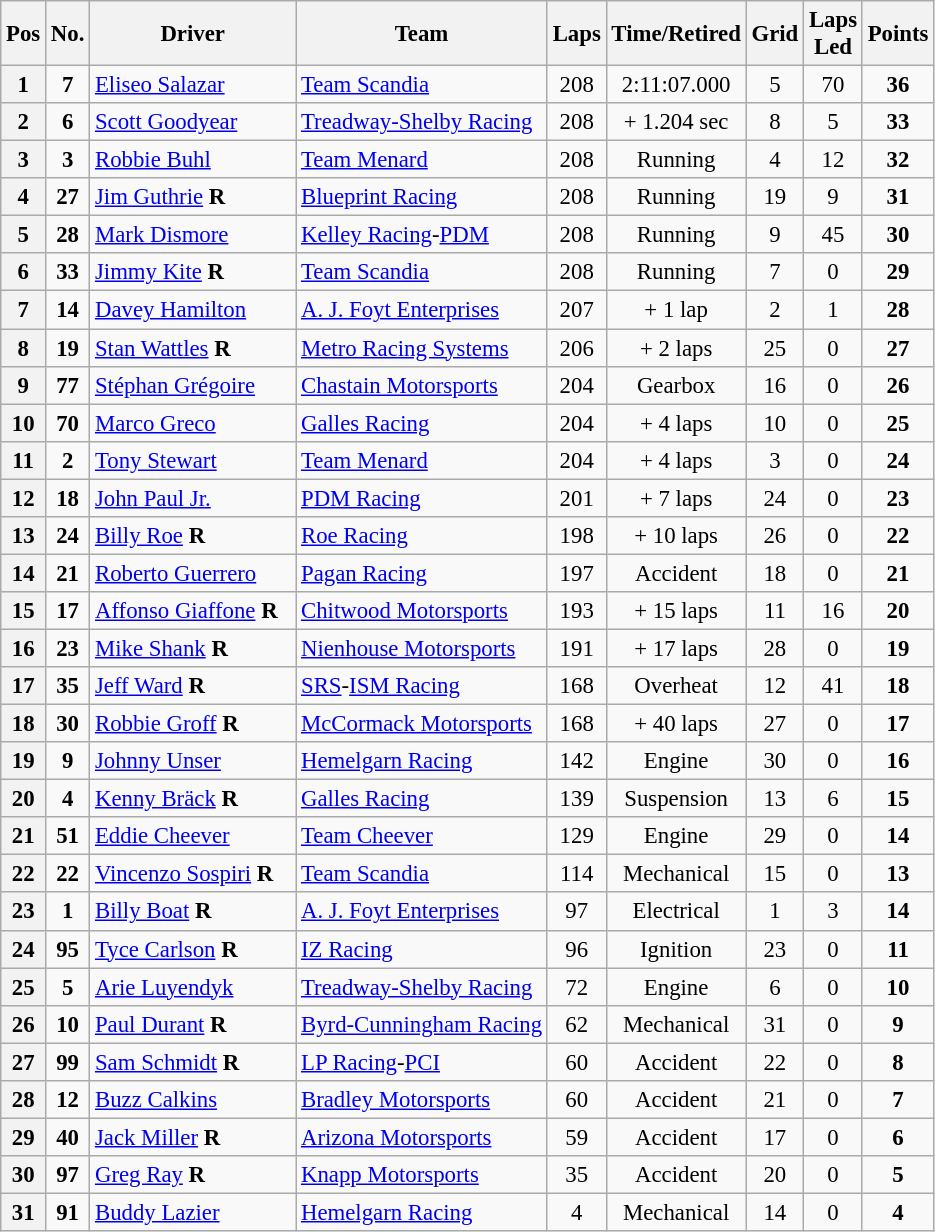<table class="wikitable" style="font-size:95%">
<tr>
<th>Pos</th>
<th>No.</th>
<th>Driver</th>
<th>Team</th>
<th>Laps</th>
<th>Time/Retired</th>
<th>Grid</th>
<th>Laps<br>Led</th>
<th>Points</th>
</tr>
<tr>
<th>1</th>
<td align=center><strong>7</strong></td>
<td> <a href='#'>Eliseo Salazar</a></td>
<td><a href='#'>Team Scandia</a></td>
<td align=center>208</td>
<td align=center>2:11:07.000</td>
<td align=center>5</td>
<td align=center>70</td>
<td align=center><strong>36</strong></td>
</tr>
<tr>
<th>2</th>
<td align="center"><strong>6</strong></td>
<td> <a href='#'>Scott Goodyear</a></td>
<td><a href='#'>Treadway-Shelby Racing</a></td>
<td align=center>208</td>
<td align=center>+ 1.204 sec</td>
<td align=center>8</td>
<td align=center>5</td>
<td align=center><strong>33</strong></td>
</tr>
<tr>
<th>3</th>
<td align=center><strong>3</strong></td>
<td> <a href='#'>Robbie Buhl</a></td>
<td><a href='#'>Team Menard</a></td>
<td align=center>208</td>
<td align=center>Running</td>
<td align=center>4</td>
<td align=center>12</td>
<td align=center><strong>32</strong></td>
</tr>
<tr>
<th>4</th>
<td align=center><strong>27</strong></td>
<td> <a href='#'>Jim Guthrie</a> <strong><span>R</span></strong></td>
<td><a href='#'>Blueprint Racing</a></td>
<td align=center>208</td>
<td align=center>Running</td>
<td align=center>19</td>
<td align=center>9</td>
<td align=center><strong>31</strong></td>
</tr>
<tr>
<th>5</th>
<td align=center><strong>28</strong></td>
<td> <a href='#'>Mark Dismore</a></td>
<td><a href='#'>Kelley Racing</a>-<a href='#'>PDM</a></td>
<td align=center>208</td>
<td align=center>Running</td>
<td align=center>9</td>
<td align=center>45</td>
<td align=center><strong>30</strong></td>
</tr>
<tr>
<th>6</th>
<td align=center><strong>33</strong></td>
<td> <a href='#'>Jimmy Kite</a> <strong><span>R</span></strong></td>
<td><a href='#'>Team Scandia</a></td>
<td align=center>208</td>
<td align=center>Running</td>
<td align=center>7</td>
<td align=center>0</td>
<td align=center><strong>29</strong></td>
</tr>
<tr>
<th>7</th>
<td align="center"><strong>14</strong></td>
<td> <a href='#'>Davey Hamilton</a></td>
<td><a href='#'>A. J. Foyt Enterprises</a></td>
<td align=center>207</td>
<td align=center>+ 1 lap</td>
<td align=center>2</td>
<td align=center>1</td>
<td align=center><strong>28</strong></td>
</tr>
<tr>
<th>8</th>
<td align=center><strong>19</strong></td>
<td> <a href='#'>Stan Wattles</a> <strong><span>R</span></strong></td>
<td><a href='#'>Metro Racing Systems</a></td>
<td align=center>206</td>
<td align=center>+ 2 laps</td>
<td align=center>25</td>
<td align=center>0</td>
<td align=center><strong>27</strong></td>
</tr>
<tr>
<th>9</th>
<td align=center><strong>77</strong></td>
<td> <a href='#'>Stéphan Grégoire</a></td>
<td><a href='#'>Chastain Motorsports</a></td>
<td align=center>204</td>
<td align=center>Gearbox</td>
<td align=center>16</td>
<td align=center>0</td>
<td align=center><strong>26</strong></td>
</tr>
<tr>
<th>10</th>
<td align=center><strong>70</strong></td>
<td> <a href='#'>Marco Greco</a></td>
<td><a href='#'>Galles Racing</a></td>
<td align=center>204</td>
<td align=center>+ 4 laps</td>
<td align=center>10</td>
<td align=center>0</td>
<td align=center><strong>25</strong></td>
</tr>
<tr>
<th>11</th>
<td align=center><strong>2</strong></td>
<td> <a href='#'>Tony Stewart</a></td>
<td><a href='#'>Team Menard</a></td>
<td align=center>204</td>
<td align=center>+ 4 laps</td>
<td align=center>3</td>
<td align=center>0</td>
<td align=center><strong>24</strong></td>
</tr>
<tr>
<th>12</th>
<td align=center><strong>18</strong></td>
<td> <a href='#'>John Paul Jr.</a></td>
<td><a href='#'>PDM Racing</a></td>
<td align=center>201</td>
<td align=center>+ 7 laps</td>
<td align=center>24</td>
<td align=center>0</td>
<td align=center><strong>23</strong></td>
</tr>
<tr>
<th>13</th>
<td align=center><strong>24</strong></td>
<td> <a href='#'>Billy Roe</a> <strong><span>R</span></strong></td>
<td><a href='#'>Roe Racing</a></td>
<td align=center>198</td>
<td align=center>+ 10 laps</td>
<td align=center>26</td>
<td align=center>0</td>
<td align=center><strong>22</strong></td>
</tr>
<tr>
<th>14</th>
<td align=center><strong>21</strong></td>
<td> <a href='#'>Roberto Guerrero</a></td>
<td><a href='#'>Pagan Racing</a></td>
<td align=center>197</td>
<td align=center>Accident</td>
<td align=center>18</td>
<td align=center>0</td>
<td align=center><strong>21</strong></td>
</tr>
<tr>
<th>15</th>
<td align=center><strong>17</strong></td>
<td> <a href='#'>Affonso Giaffone</a> <strong><span>R</span></strong></td>
<td><a href='#'>Chitwood Motorsports</a></td>
<td align=center>193</td>
<td align=center>+ 15 laps</td>
<td align=center>11</td>
<td align=center>16</td>
<td align=center><strong>20</strong></td>
</tr>
<tr>
<th>16</th>
<td align=center><strong>23</strong></td>
<td> <a href='#'>Mike Shank</a> <strong><span>R</span></strong></td>
<td><a href='#'>Nienhouse Motorsports</a></td>
<td align=center>191</td>
<td align=center>+ 17 laps</td>
<td align=center>28</td>
<td align=center>0</td>
<td align=center><strong>19</strong></td>
</tr>
<tr>
<th>17</th>
<td align=center><strong>35</strong></td>
<td> <a href='#'>Jeff Ward</a> <strong><span>R</span></strong></td>
<td><a href='#'>SRS</a>-<a href='#'>ISM Racing</a></td>
<td align=center>168</td>
<td align=center>Overheat</td>
<td align=center>12</td>
<td align=center>41</td>
<td align=center><strong>18</strong></td>
</tr>
<tr>
<th>18</th>
<td align=center><strong>30</strong></td>
<td> <a href='#'>Robbie Groff</a> <strong><span>R</span></strong></td>
<td><a href='#'>McCormack Motorsports</a></td>
<td align=center>168</td>
<td align=center>+ 40 laps</td>
<td align=center>27</td>
<td align=center>0</td>
<td align=center><strong>17</strong></td>
</tr>
<tr>
<th>19</th>
<td align=center><strong>9</strong></td>
<td> <a href='#'>Johnny Unser</a></td>
<td><a href='#'>Hemelgarn Racing</a></td>
<td align=center>142</td>
<td align=center>Engine</td>
<td align=center>30</td>
<td align=center>0</td>
<td align=center><strong>16</strong></td>
</tr>
<tr>
<th>20</th>
<td align=center><strong>4</strong></td>
<td> <a href='#'>Kenny Bräck</a> <strong><span>R</span></strong></td>
<td><a href='#'>Galles Racing</a></td>
<td align=center>139</td>
<td align=center>Suspension</td>
<td align=center>13</td>
<td align=center>6</td>
<td align=center><strong>15</strong></td>
</tr>
<tr>
<th>21</th>
<td align=center><strong>51</strong></td>
<td> <a href='#'>Eddie Cheever</a></td>
<td><a href='#'>Team Cheever</a></td>
<td align=center>129</td>
<td align=center>Engine</td>
<td align=center>29</td>
<td align=center>0</td>
<td align=center><strong>14</strong></td>
</tr>
<tr>
<th>22</th>
<td align=center><strong>22</strong></td>
<td> <a href='#'>Vincenzo Sospiri</a> <strong><span>R</span></strong>   </td>
<td><a href='#'>Team Scandia</a></td>
<td align=center>114</td>
<td align=center>Mechanical</td>
<td align=center>15</td>
<td align=center>0</td>
<td align=center><strong>13</strong></td>
</tr>
<tr>
<th>23</th>
<td align=center><strong>1</strong></td>
<td> <a href='#'>Billy Boat</a> <strong><span>R</span></strong></td>
<td><a href='#'>A. J. Foyt Enterprises</a></td>
<td align=center>97</td>
<td align=center>Electrical</td>
<td align=center>1</td>
<td align=center>3</td>
<td align=center><strong>14</strong></td>
</tr>
<tr>
<th>24</th>
<td align=center><strong>95</strong></td>
<td> <a href='#'>Tyce Carlson</a> <strong><span>R</span></strong></td>
<td><a href='#'>IZ Racing</a></td>
<td align=center>96</td>
<td align=center>Ignition</td>
<td align=center>23</td>
<td align=center>0</td>
<td align=center><strong>11</strong></td>
</tr>
<tr>
<th>25</th>
<td align=center><strong>5</strong></td>
<td> <a href='#'>Arie Luyendyk</a></td>
<td><a href='#'>Treadway-Shelby Racing</a></td>
<td align=center>72</td>
<td align=center>Engine</td>
<td align=center>6</td>
<td align=center>0</td>
<td align=center><strong>10</strong></td>
</tr>
<tr>
<th>26</th>
<td align=center><strong>10</strong></td>
<td> <a href='#'>Paul Durant</a> <strong><span>R</span></strong></td>
<td><a href='#'>Byrd-Cunningham Racing</a></td>
<td align=center>62</td>
<td align=center>Mechanical</td>
<td align=center>31</td>
<td align=center>0</td>
<td align=center><strong>9</strong></td>
</tr>
<tr>
<th>27</th>
<td align=center><strong>99</strong></td>
<td> <a href='#'>Sam Schmidt</a> <strong><span>R</span></strong></td>
<td><a href='#'>LP Racing</a>-<a href='#'>PCI</a></td>
<td align=center>60</td>
<td align=center>Accident</td>
<td align=center>22</td>
<td align=center>0</td>
<td align=center><strong>8</strong></td>
</tr>
<tr>
<th>28</th>
<td align=center><strong>12</strong></td>
<td> <a href='#'>Buzz Calkins</a></td>
<td><a href='#'>Bradley Motorsports</a></td>
<td align=center>60</td>
<td align=center>Accident</td>
<td align=center>21</td>
<td align=center>0</td>
<td align=center><strong>7</strong></td>
</tr>
<tr>
<th>29</th>
<td align=center><strong>40</strong></td>
<td> <a href='#'>Jack Miller</a> <strong><span>R</span></strong></td>
<td><a href='#'>Arizona Motorsports</a></td>
<td align=center>59</td>
<td align=center>Accident</td>
<td align=center>17</td>
<td align=center>0</td>
<td align=center><strong>6</strong></td>
</tr>
<tr>
<th>30</th>
<td align=center><strong>97</strong></td>
<td> <a href='#'>Greg Ray</a> <strong><span>R</span></strong></td>
<td><a href='#'>Knapp Motorsports</a></td>
<td align=center>35</td>
<td align=center>Accident</td>
<td align=center>20</td>
<td align=center>0</td>
<td align=center><strong>5</strong></td>
</tr>
<tr>
<th>31</th>
<td align=center><strong>91</strong></td>
<td> <a href='#'>Buddy Lazier</a></td>
<td><a href='#'>Hemelgarn Racing</a></td>
<td align=center>4</td>
<td align=center>Mechanical</td>
<td align=center>14</td>
<td align=center>0</td>
<td align=center><strong>4</strong></td>
</tr>
</table>
